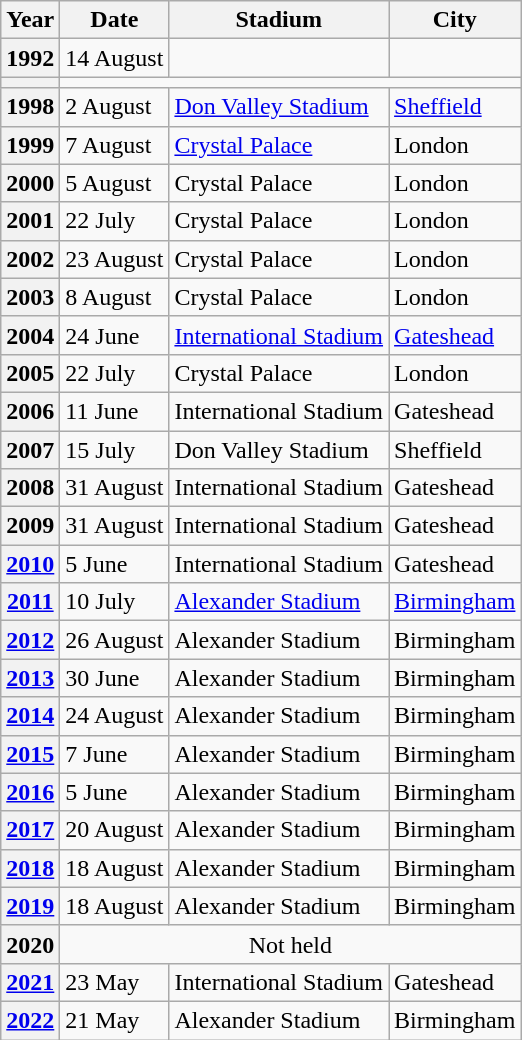<table class="wikitable plainrowheaders">
<tr>
<th scope="col">Year</th>
<th scope="col">Date</th>
<th scope="col">Stadium</th>
<th scope="col">City</th>
</tr>
<tr>
<th scope="row">1992</th>
<td>14 August</td>
<td></td>
<td></td>
</tr>
<tr>
<th scope="row"></th>
</tr>
<tr>
<th scope="row">1998</th>
<td>2 August</td>
<td><a href='#'>Don Valley Stadium</a></td>
<td><a href='#'>Sheffield</a></td>
</tr>
<tr>
<th scope="row">1999</th>
<td>7 August</td>
<td><a href='#'>Crystal Palace</a></td>
<td>London</td>
</tr>
<tr>
<th scope="row">2000</th>
<td>5 August</td>
<td>Crystal Palace</td>
<td>London</td>
</tr>
<tr>
<th scope="row">2001</th>
<td>22 July</td>
<td>Crystal Palace</td>
<td>London</td>
</tr>
<tr>
<th scope="row">2002</th>
<td>23 August</td>
<td>Crystal Palace</td>
<td>London</td>
</tr>
<tr>
<th scope="row">2003</th>
<td>8 August</td>
<td>Crystal Palace</td>
<td>London</td>
</tr>
<tr>
<th scope="row">2004</th>
<td>24 June</td>
<td><a href='#'>International Stadium</a></td>
<td><a href='#'>Gateshead</a></td>
</tr>
<tr>
<th scope="row">2005</th>
<td>22 July</td>
<td>Crystal Palace</td>
<td>London</td>
</tr>
<tr>
<th scope="row">2006</th>
<td>11 June</td>
<td>International Stadium</td>
<td>Gateshead</td>
</tr>
<tr>
<th scope="row">2007</th>
<td>15 July</td>
<td>Don Valley Stadium</td>
<td>Sheffield</td>
</tr>
<tr>
<th scope="row">2008</th>
<td>31 August</td>
<td>International Stadium</td>
<td>Gateshead</td>
</tr>
<tr>
<th scope="row">2009</th>
<td>31 August</td>
<td>International Stadium</td>
<td>Gateshead</td>
</tr>
<tr>
<th scope="row"><a href='#'>2010</a></th>
<td>5 June</td>
<td>International Stadium</td>
<td>Gateshead</td>
</tr>
<tr>
<th scope="row"><a href='#'>2011</a></th>
<td>10 July</td>
<td><a href='#'>Alexander Stadium</a></td>
<td><a href='#'>Birmingham</a></td>
</tr>
<tr>
<th scope="row"><a href='#'>2012</a></th>
<td>26 August</td>
<td>Alexander Stadium</td>
<td>Birmingham</td>
</tr>
<tr>
<th scope="row"><a href='#'>2013</a></th>
<td>30 June</td>
<td>Alexander Stadium</td>
<td>Birmingham</td>
</tr>
<tr>
<th scope="row"><a href='#'>2014</a></th>
<td>24 August</td>
<td>Alexander Stadium</td>
<td>Birmingham</td>
</tr>
<tr>
<th scope="row"><a href='#'>2015</a></th>
<td>7 June</td>
<td>Alexander Stadium</td>
<td>Birmingham</td>
</tr>
<tr>
<th scope="row"><a href='#'>2016</a></th>
<td>5 June</td>
<td>Alexander Stadium</td>
<td>Birmingham</td>
</tr>
<tr>
<th scope="row"><a href='#'>2017</a></th>
<td>20 August</td>
<td>Alexander Stadium</td>
<td>Birmingham</td>
</tr>
<tr>
<th scope="row"><a href='#'>2018</a></th>
<td>18 August</td>
<td>Alexander Stadium</td>
<td>Birmingham</td>
</tr>
<tr>
<th scope="row"><a href='#'>2019</a></th>
<td>18 August</td>
<td>Alexander Stadium</td>
<td>Birmingham</td>
</tr>
<tr>
<th scope="row">2020</th>
<td colspan="3" align="center">Not held</td>
</tr>
<tr>
<th scope="row"><a href='#'>2021</a></th>
<td>23 May</td>
<td>International Stadium</td>
<td>Gateshead</td>
</tr>
<tr>
<th scope="row"><a href='#'>2022</a></th>
<td>21 May</td>
<td>Alexander Stadium</td>
<td>Birmingham</td>
</tr>
</table>
